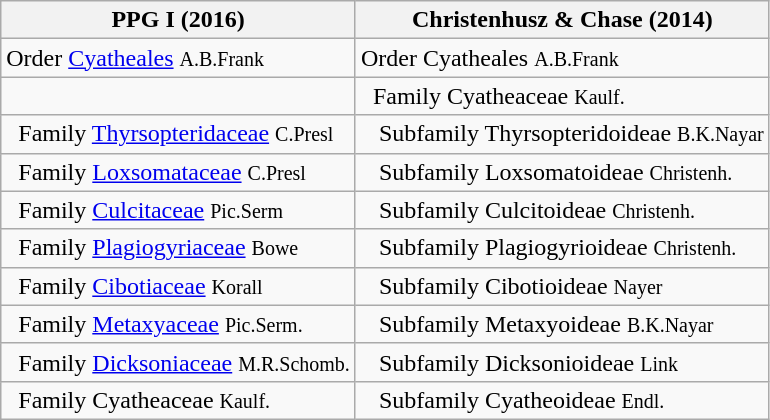<table class="wikitable">
<tr>
<th>PPG I (2016)</th>
<th>Christenhusz & Chase (2014)</th>
</tr>
<tr>
<td>Order <a href='#'>Cyatheales</a> <small>A.B.Frank</small></td>
<td>Order Cyatheales <small>A.B.Frank</small></td>
</tr>
<tr>
<td></td>
<td>  Family Cyatheaceae <small>Kaulf.</small></td>
</tr>
<tr>
<td>  Family <a href='#'>Thyrsopteridaceae</a> <small>C.Presl</small></td>
<td>   Subfamily Thyrsopteridoideae <small>B.K.Nayar</small></td>
</tr>
<tr>
<td>  Family <a href='#'>Loxsomataceae</a> <small>C.Presl</small></td>
<td>   Subfamily Loxsomatoideae <small>Christenh.</small></td>
</tr>
<tr>
<td>  Family <a href='#'>Culcitaceae</a> <small>Pic.Serm</small></td>
<td>   Subfamily Culcitoideae <small>Christenh.</small></td>
</tr>
<tr>
<td>  Family <a href='#'>Plagiogyriaceae</a> <small>Bowe</small></td>
<td>   Subfamily Plagiogyrioideae <small>Christenh.</small></td>
</tr>
<tr>
<td>  Family <a href='#'>Cibotiaceae</a> <small>Korall</small></td>
<td>   Subfamily Cibotioideae <small>Nayer</small></td>
</tr>
<tr>
<td>  Family <a href='#'>Metaxyaceae</a> <small>Pic.Serm.</small></td>
<td>   Subfamily Metaxyoideae <small>B.K.Nayar</small></td>
</tr>
<tr>
<td>  Family <a href='#'>Dicksoniaceae</a> <small>M.R.Schomb.</small></td>
<td>   Subfamily Dicksonioideae <small>Link</small></td>
</tr>
<tr>
<td>  Family Cyatheaceae <small>Kaulf.</small></td>
<td>   Subfamily Cyatheoideae <small>Endl.</small></td>
</tr>
</table>
